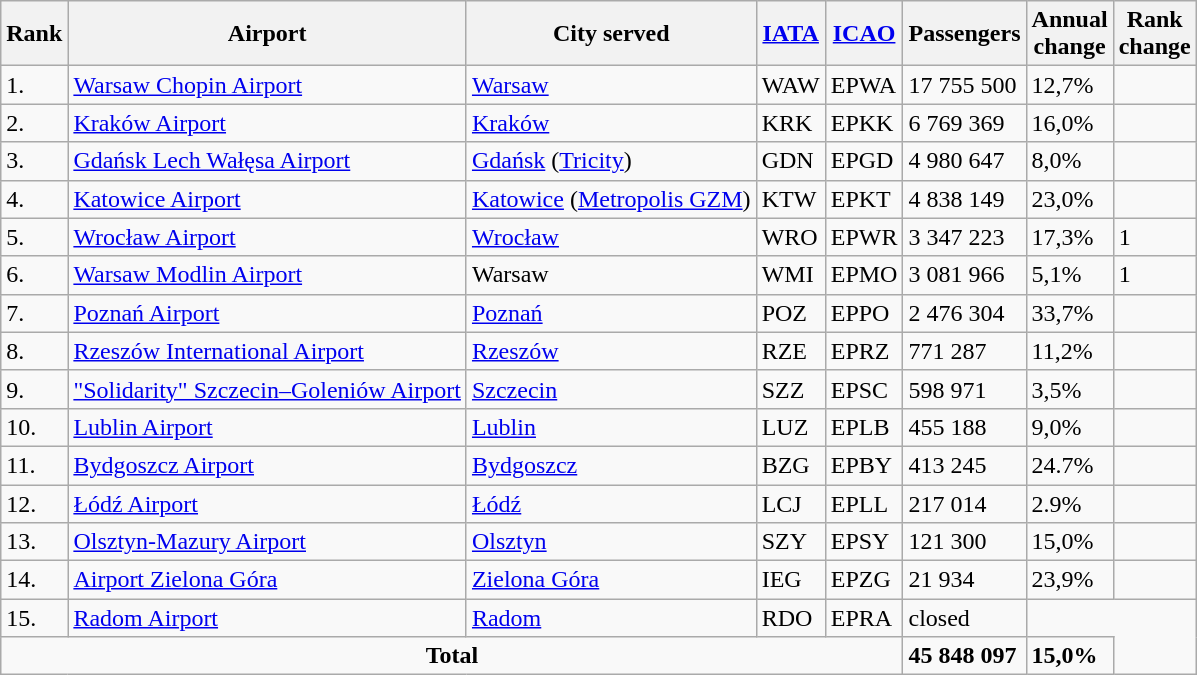<table class="wikitable sortable">
<tr>
<th>Rank</th>
<th>Airport</th>
<th>City served</th>
<th><a href='#'>IATA</a><br></th>
<th><a href='#'>ICAO</a><br></th>
<th>Passengers</th>
<th>Annual<br>change</th>
<th>Rank<br>change</th>
</tr>
<tr>
<td>1.</td>
<td><a href='#'>Warsaw Chopin Airport</a></td>
<td><a href='#'>Warsaw</a></td>
<td>WAW</td>
<td>EPWA</td>
<td>17 755 500</td>
<td>12,7%</td>
<td></td>
</tr>
<tr>
<td>2.</td>
<td><a href='#'>Kraków Airport</a></td>
<td><a href='#'>Kraków</a></td>
<td>KRK</td>
<td>EPKK</td>
<td>6 769 369</td>
<td>16,0%</td>
<td></td>
</tr>
<tr>
<td>3.</td>
<td><a href='#'>Gdańsk Lech Wałęsa Airport</a></td>
<td><a href='#'>Gdańsk</a> (<a href='#'>Tricity</a>)</td>
<td>GDN</td>
<td>EPGD</td>
<td>4 980 647</td>
<td>8,0%</td>
<td></td>
</tr>
<tr>
<td>4.</td>
<td><a href='#'>Katowice Airport</a></td>
<td><a href='#'>Katowice</a> (<a href='#'>Metropolis GZM</a>)</td>
<td>KTW</td>
<td>EPKT</td>
<td>4 838 149</td>
<td>23,0%</td>
<td></td>
</tr>
<tr>
<td>5.</td>
<td><a href='#'>Wrocław Airport</a></td>
<td><a href='#'>Wrocław</a></td>
<td>WRO</td>
<td>EPWR</td>
<td>3 347 223</td>
<td>17,3%</td>
<td>1</td>
</tr>
<tr>
<td>6.</td>
<td><a href='#'>Warsaw Modlin Airport</a></td>
<td>Warsaw</td>
<td>WMI</td>
<td>EPMO</td>
<td>3 081 966</td>
<td>5,1%</td>
<td>1</td>
</tr>
<tr>
<td>7.</td>
<td><a href='#'>Poznań Airport</a></td>
<td><a href='#'>Poznań</a></td>
<td>POZ</td>
<td>EPPO</td>
<td>2 476 304</td>
<td>33,7%</td>
<td></td>
</tr>
<tr>
<td>8.</td>
<td><a href='#'>Rzeszów International Airport</a></td>
<td><a href='#'>Rzeszów</a></td>
<td>RZE</td>
<td>EPRZ</td>
<td>771 287</td>
<td>11,2%</td>
<td></td>
</tr>
<tr>
<td>9.</td>
<td><a href='#'>"Solidarity" Szczecin–Goleniów Airport</a></td>
<td><a href='#'>Szczecin</a></td>
<td>SZZ</td>
<td>EPSC</td>
<td>598 971</td>
<td>3,5%</td>
<td></td>
</tr>
<tr>
<td>10.</td>
<td><a href='#'>Lublin Airport</a></td>
<td><a href='#'>Lublin</a></td>
<td>LUZ</td>
<td>EPLB</td>
<td>455 188</td>
<td>9,0%</td>
<td></td>
</tr>
<tr>
<td>11.</td>
<td><a href='#'>Bydgoszcz Airport</a></td>
<td><a href='#'>Bydgoszcz</a></td>
<td>BZG</td>
<td>EPBY</td>
<td>413 245</td>
<td>24.7%</td>
<td></td>
</tr>
<tr>
<td>12.</td>
<td><a href='#'>Łódź Airport</a></td>
<td><a href='#'>Łódź</a></td>
<td>LCJ</td>
<td>EPLL</td>
<td>217 014</td>
<td>2.9%</td>
<td></td>
</tr>
<tr>
<td>13.</td>
<td><a href='#'>Olsztyn-Mazury Airport</a></td>
<td><a href='#'>Olsztyn</a></td>
<td>SZY</td>
<td>EPSY</td>
<td>121 300</td>
<td>15,0%</td>
<td></td>
</tr>
<tr>
<td>14.</td>
<td><a href='#'>Airport Zielona Góra</a></td>
<td><a href='#'>Zielona Góra</a></td>
<td>IEG</td>
<td>EPZG</td>
<td>21 934</td>
<td>23,9%</td>
<td></td>
</tr>
<tr>
<td>15.</td>
<td><a href='#'>Radom Airport</a></td>
<td><a href='#'>Radom</a></td>
<td>RDO</td>
<td>EPRA</td>
<td>closed</td>
</tr>
<tr>
<td colspan=5 style="text-align:center"><strong>Total</strong></td>
<td><strong>45 848 097 </strong></td>
<td><strong>15,0%</strong></td>
</tr>
</table>
